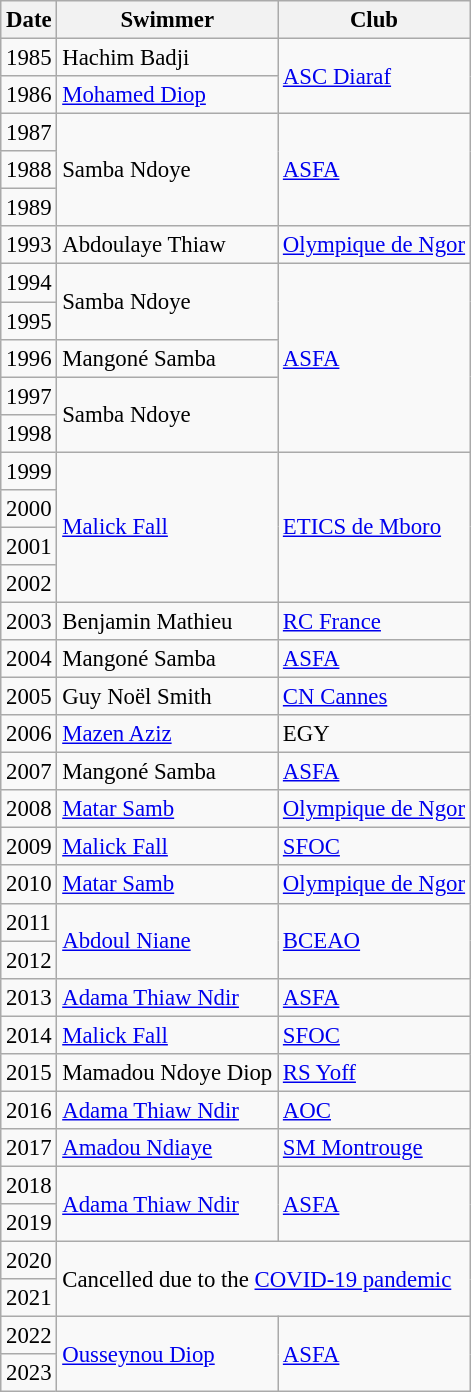<table class="wikitable sortable" style="font-size: 95%;">
<tr>
<th scope="col">Date</th>
<th scope="col">Swimmer</th>
<th scope="col">Club</th>
</tr>
<tr>
<td>1985</td>
<td> Hachim Badji</td>
<td rowspan="2"> <a href='#'>ASC Diaraf</a></td>
</tr>
<tr>
<td>1986</td>
<td> <a href='#'>Mohamed Diop</a></td>
</tr>
<tr>
<td>1987</td>
<td rowspan="3"> Samba Ndoye</td>
<td rowspan="3"> <a href='#'>ASFA</a></td>
</tr>
<tr>
<td>1988</td>
</tr>
<tr>
<td>1989</td>
</tr>
<tr>
<td>1993</td>
<td> Abdoulaye Thiaw</td>
<td> <a href='#'>Olympique de Ngor</a></td>
</tr>
<tr>
<td>1994</td>
<td rowspan="2"> Samba Ndoye</td>
<td rowspan="5"> <a href='#'>ASFA</a></td>
</tr>
<tr>
<td>1995</td>
</tr>
<tr>
<td>1996</td>
<td> Mangoné Samba</td>
</tr>
<tr>
<td>1997</td>
<td rowspan="2"> Samba Ndoye</td>
</tr>
<tr>
<td>1998</td>
</tr>
<tr>
<td>1999</td>
<td rowspan="4"> <a href='#'>Malick Fall</a></td>
<td rowspan="4"> <a href='#'>ETICS de Mboro</a></td>
</tr>
<tr>
<td>2000</td>
</tr>
<tr>
<td>2001</td>
</tr>
<tr>
<td>2002</td>
</tr>
<tr>
<td>2003</td>
<td> Benjamin Mathieu</td>
<td> <a href='#'>RC France</a></td>
</tr>
<tr>
<td>2004</td>
<td> Mangoné Samba</td>
<td> <a href='#'>ASFA</a></td>
</tr>
<tr>
<td>2005</td>
<td> Guy Noël Smith</td>
<td> <a href='#'>CN Cannes</a></td>
</tr>
<tr>
<td>2006</td>
<td> <a href='#'>Mazen Aziz</a></td>
<td> EGY</td>
</tr>
<tr>
<td>2007</td>
<td> Mangoné Samba</td>
<td> <a href='#'>ASFA</a></td>
</tr>
<tr>
<td>2008</td>
<td> <a href='#'>Matar Samb</a></td>
<td> <a href='#'>Olympique de Ngor</a></td>
</tr>
<tr>
<td>2009</td>
<td> <a href='#'>Malick Fall</a></td>
<td> <a href='#'>SFOC</a></td>
</tr>
<tr>
<td>2010</td>
<td> <a href='#'>Matar Samb</a></td>
<td> <a href='#'>Olympique de Ngor</a></td>
</tr>
<tr>
<td>2011</td>
<td rowspan="2"> <a href='#'>Abdoul Niane</a></td>
<td rowspan="2"> <a href='#'>BCEAO</a></td>
</tr>
<tr>
<td>2012</td>
</tr>
<tr>
<td>2013</td>
<td> <a href='#'>Adama Thiaw Ndir</a></td>
<td> <a href='#'>ASFA</a></td>
</tr>
<tr>
<td>2014</td>
<td> <a href='#'>Malick Fall</a></td>
<td> <a href='#'>SFOC</a></td>
</tr>
<tr>
<td>2015</td>
<td> Mamadou Ndoye Diop</td>
<td> <a href='#'>RS Yoff</a></td>
</tr>
<tr>
<td>2016</td>
<td> <a href='#'>Adama Thiaw Ndir</a></td>
<td> <a href='#'>AOC</a></td>
</tr>
<tr>
<td>2017</td>
<td> <a href='#'>Amadou Ndiaye</a></td>
<td> <a href='#'>SM Montrouge</a></td>
</tr>
<tr>
<td>2018</td>
<td rowspan="2"> <a href='#'>Adama Thiaw Ndir</a></td>
<td rowspan="2"> <a href='#'>ASFA</a></td>
</tr>
<tr>
<td>2019</td>
</tr>
<tr>
<td>2020</td>
<td colspan="2" rowspan="2">Cancelled due to the <a href='#'>COVID-19 pandemic</a></td>
</tr>
<tr>
<td>2021</td>
</tr>
<tr>
<td>2022</td>
<td rowspan="2"> <a href='#'>Ousseynou Diop</a></td>
<td rowspan="2"> <a href='#'>ASFA</a></td>
</tr>
<tr>
<td>2023</td>
</tr>
</table>
